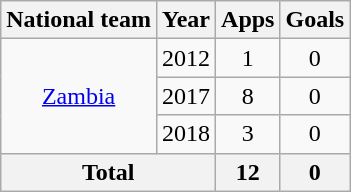<table class="wikitable" style="text-align:center">
<tr>
<th>National team</th>
<th>Year</th>
<th>Apps</th>
<th>Goals</th>
</tr>
<tr>
<td rowspan="3"><a href='#'>Zambia</a></td>
<td>2012</td>
<td>1</td>
<td>0</td>
</tr>
<tr>
<td>2017</td>
<td>8</td>
<td>0</td>
</tr>
<tr>
<td>2018</td>
<td>3</td>
<td>0</td>
</tr>
<tr>
<th colspan=2>Total</th>
<th>12</th>
<th>0</th>
</tr>
</table>
